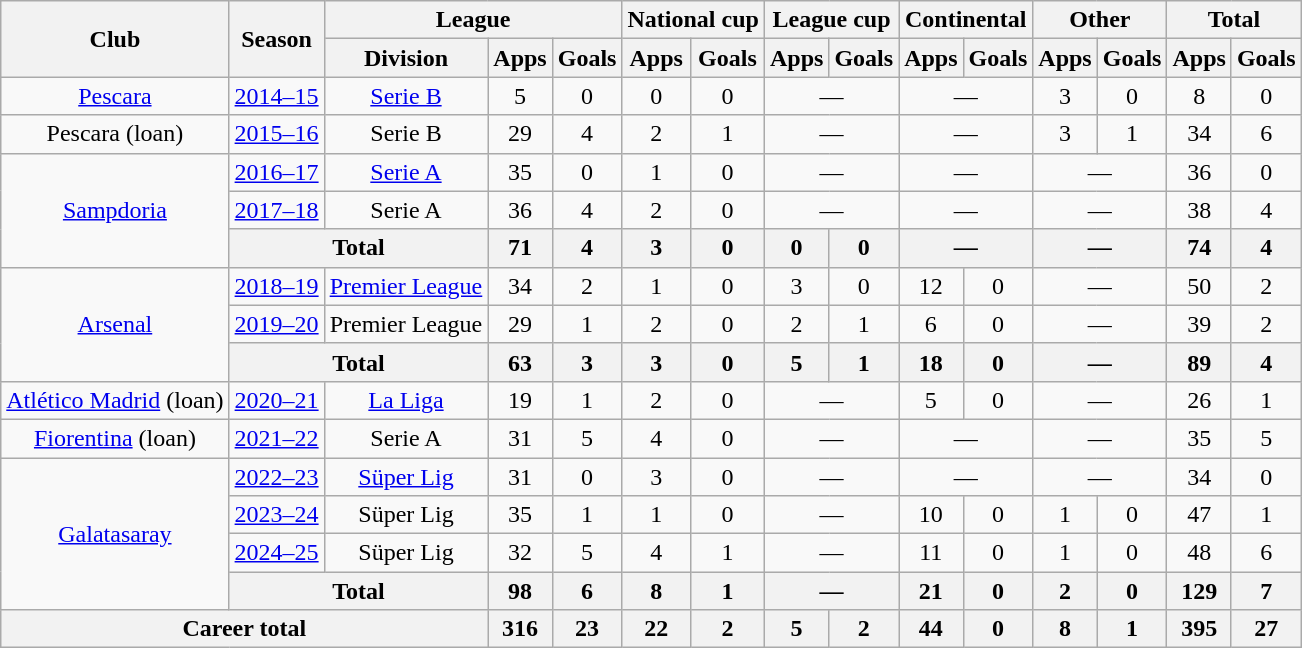<table class="wikitable" style="text-align:center">
<tr>
<th rowspan="2">Club</th>
<th rowspan="2">Season</th>
<th colspan="3">League</th>
<th colspan="2">National cup</th>
<th colspan="2">League cup</th>
<th colspan="2">Continental</th>
<th colspan="2">Other</th>
<th colspan="2">Total</th>
</tr>
<tr>
<th>Division</th>
<th>Apps</th>
<th>Goals</th>
<th>Apps</th>
<th>Goals</th>
<th>Apps</th>
<th>Goals</th>
<th>Apps</th>
<th>Goals</th>
<th>Apps</th>
<th>Goals</th>
<th>Apps</th>
<th>Goals</th>
</tr>
<tr>
<td><a href='#'>Pescara</a></td>
<td><a href='#'>2014–15</a></td>
<td><a href='#'>Serie B</a></td>
<td>5</td>
<td>0</td>
<td>0</td>
<td>0</td>
<td colspan="2">—</td>
<td colspan="2">—</td>
<td>3</td>
<td>0</td>
<td>8</td>
<td>0</td>
</tr>
<tr>
<td>Pescara (loan)</td>
<td><a href='#'>2015–16</a></td>
<td>Serie B</td>
<td>29</td>
<td>4</td>
<td>2</td>
<td>1</td>
<td colspan="2">—</td>
<td colspan="2">—</td>
<td>3</td>
<td>1</td>
<td>34</td>
<td>6</td>
</tr>
<tr>
<td rowspan="3"><a href='#'>Sampdoria</a></td>
<td><a href='#'>2016–17</a></td>
<td><a href='#'>Serie A</a></td>
<td>35</td>
<td>0</td>
<td>1</td>
<td>0</td>
<td colspan="2">—</td>
<td colspan="2">—</td>
<td colspan="2">—</td>
<td>36</td>
<td>0</td>
</tr>
<tr>
<td><a href='#'>2017–18</a></td>
<td>Serie A</td>
<td>36</td>
<td>4</td>
<td>2</td>
<td>0</td>
<td colspan="2">—</td>
<td colspan="2">—</td>
<td colspan="2">—</td>
<td>38</td>
<td>4</td>
</tr>
<tr>
<th colspan="2">Total</th>
<th>71</th>
<th>4</th>
<th>3</th>
<th>0</th>
<th>0</th>
<th>0</th>
<th colspan="2">—</th>
<th colspan="2">—</th>
<th>74</th>
<th>4</th>
</tr>
<tr>
<td rowspan="3"><a href='#'>Arsenal</a></td>
<td><a href='#'>2018–19</a></td>
<td><a href='#'>Premier League</a></td>
<td>34</td>
<td>2</td>
<td>1</td>
<td>0</td>
<td>3</td>
<td>0</td>
<td>12</td>
<td>0</td>
<td colspan="2">—</td>
<td>50</td>
<td>2</td>
</tr>
<tr>
<td><a href='#'>2019–20</a></td>
<td>Premier League</td>
<td>29</td>
<td>1</td>
<td>2</td>
<td>0</td>
<td>2</td>
<td>1</td>
<td>6</td>
<td>0</td>
<td colspan="2">—</td>
<td>39</td>
<td>2</td>
</tr>
<tr>
<th colspan="2">Total</th>
<th>63</th>
<th>3</th>
<th>3</th>
<th>0</th>
<th>5</th>
<th>1</th>
<th>18</th>
<th>0</th>
<th colspan="2">—</th>
<th>89</th>
<th>4</th>
</tr>
<tr>
<td><a href='#'>Atlético Madrid</a> (loan)</td>
<td><a href='#'>2020–21</a></td>
<td><a href='#'>La Liga</a></td>
<td>19</td>
<td>1</td>
<td>2</td>
<td>0</td>
<td colspan="2">—</td>
<td>5</td>
<td>0</td>
<td colspan="2">—</td>
<td>26</td>
<td>1</td>
</tr>
<tr>
<td><a href='#'>Fiorentina</a> (loan)</td>
<td><a href='#'>2021–22</a></td>
<td>Serie A</td>
<td>31</td>
<td>5</td>
<td>4</td>
<td>0</td>
<td colspan="2">—</td>
<td colspan="2">—</td>
<td colspan="2">—</td>
<td>35</td>
<td>5</td>
</tr>
<tr>
<td rowspan="4"><a href='#'>Galatasaray</a></td>
<td><a href='#'>2022–23</a></td>
<td><a href='#'>Süper Lig</a></td>
<td>31</td>
<td>0</td>
<td>3</td>
<td>0</td>
<td colspan="2">—</td>
<td colspan="2">—</td>
<td colspan="2">—</td>
<td>34</td>
<td>0</td>
</tr>
<tr>
<td><a href='#'>2023–24</a></td>
<td>Süper Lig</td>
<td>35</td>
<td>1</td>
<td>1</td>
<td>0</td>
<td colspan="2">—</td>
<td>10</td>
<td>0</td>
<td>1</td>
<td>0</td>
<td>47</td>
<td>1</td>
</tr>
<tr>
<td><a href='#'>2024–25</a></td>
<td>Süper Lig</td>
<td>32</td>
<td>5</td>
<td>4</td>
<td>1</td>
<td colspan="2">—</td>
<td>11</td>
<td>0</td>
<td>1</td>
<td>0</td>
<td>48</td>
<td>6</td>
</tr>
<tr>
<th colspan="2">Total</th>
<th>98</th>
<th>6</th>
<th>8</th>
<th>1</th>
<th colspan="2">—</th>
<th>21</th>
<th>0</th>
<th>2</th>
<th>0</th>
<th>129</th>
<th>7</th>
</tr>
<tr>
<th colspan="3">Career total</th>
<th>316</th>
<th>23</th>
<th>22</th>
<th>2</th>
<th>5</th>
<th>2</th>
<th>44</th>
<th>0</th>
<th>8</th>
<th>1</th>
<th>395</th>
<th>27</th>
</tr>
</table>
